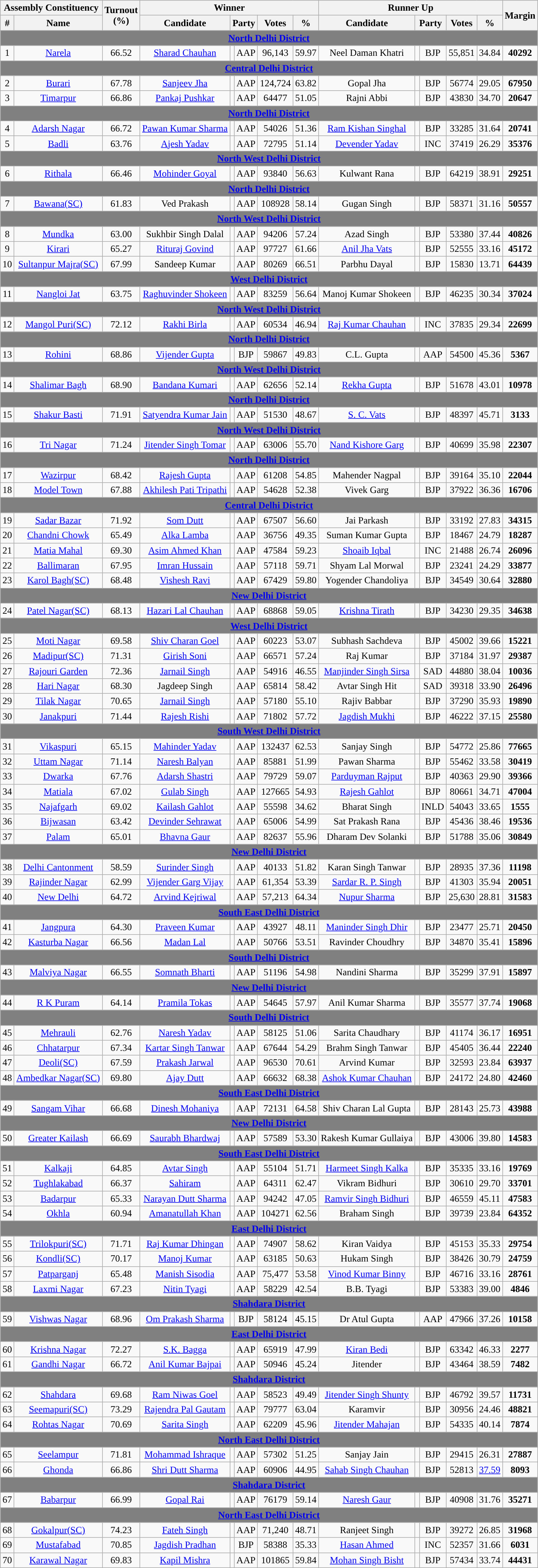<table class="wikitable sortable" style="text-align:center;">
<tr>
<th colspan="2">Assembly Constituency</th>
<th rowspan="2">Turnout<br>(%)</th>
<th colspan="5">Winner</th>
<th colspan="5">Runner Up</th>
<th rowspan="2">Margin</th>
</tr>
<tr>
<th>#</th>
<th>Name</th>
<th>Candidate</th>
<th colspan="2">Party</th>
<th>Votes</th>
<th><strong>%</strong></th>
<th>Candidate</th>
<th colspan="2">Party</th>
<th>Votes</th>
<th><strong>%</strong></th>
</tr>
<tr>
<td colspan="14" align="center" style="background-color: grey;"><a href='#'><span><strong>North Delhi District</strong></span></a></td>
</tr>
<tr>
<td>1</td>
<td><a href='#'>Narela</a></td>
<td>66.52</td>
<td><a href='#'>Sharad Chauhan</a></td>
<td></td>
<td>AAP</td>
<td>96,143</td>
<td>59.97</td>
<td>Neel Daman Khatri</td>
<td></td>
<td>BJP</td>
<td>55,851</td>
<td>34.84</td>
<td style="background:"><span><strong>40292</strong></span></td>
</tr>
<tr>
<td colspan="14" align="center" style="background-color: grey;"><a href='#'><span><strong>Central Delhi District</strong></span></a></td>
</tr>
<tr>
<td>2</td>
<td><a href='#'>Burari</a></td>
<td>67.78</td>
<td><a href='#'>Sanjeev Jha</a></td>
<td></td>
<td>AAP</td>
<td>124,724</td>
<td>63.82</td>
<td>Gopal Jha</td>
<td></td>
<td>BJP</td>
<td>56774</td>
<td>29.05</td>
<td style="background:"><span><strong>67950</strong></span></td>
</tr>
<tr>
<td>3</td>
<td><a href='#'>Timarpur</a></td>
<td>66.86</td>
<td><a href='#'>Pankaj Pushkar</a></td>
<td></td>
<td>AAP</td>
<td>64477</td>
<td>51.05</td>
<td>Rajni Abbi</td>
<td></td>
<td>BJP</td>
<td>43830</td>
<td>34.70</td>
<td style="background:"><span><strong>20647</strong></span></td>
</tr>
<tr>
<td colspan="14" align="center" style="background-color: grey;"><a href='#'><span><strong>North Delhi District</strong></span></a></td>
</tr>
<tr>
<td>4</td>
<td><a href='#'>Adarsh Nagar</a></td>
<td>66.72</td>
<td><a href='#'>Pawan Kumar Sharma</a></td>
<td></td>
<td>AAP</td>
<td>54026</td>
<td>51.36</td>
<td><a href='#'>Ram Kishan Singhal</a></td>
<td></td>
<td>BJP</td>
<td>33285</td>
<td>31.64</td>
<td style="background:"><span><strong>20741</strong></span></td>
</tr>
<tr>
<td>5</td>
<td><a href='#'>Badli</a></td>
<td>63.76</td>
<td><a href='#'>Ajesh Yadav</a></td>
<td></td>
<td>AAP</td>
<td>72795</td>
<td>51.14</td>
<td><a href='#'>Devender Yadav</a></td>
<td></td>
<td>INC</td>
<td>37419</td>
<td>26.29</td>
<td style="background:"><span><strong>35376</strong></span></td>
</tr>
<tr>
<td colspan="14" align="center" style="background-color: grey;"><a href='#'><span><strong>North West Delhi District</strong></span></a></td>
</tr>
<tr>
<td>6</td>
<td><a href='#'>Rithala</a></td>
<td>66.46</td>
<td><a href='#'>Mohinder Goyal</a></td>
<td></td>
<td>AAP</td>
<td>93840</td>
<td>56.63</td>
<td>Kulwant Rana</td>
<td></td>
<td>BJP</td>
<td>64219</td>
<td>38.91</td>
<td style="background:"><span><strong>29251</strong></span></td>
</tr>
<tr>
<td colspan="14" align="center" style="background-color: grey;"><a href='#'><span><strong>North Delhi District</strong></span></a></td>
</tr>
<tr>
<td>7</td>
<td><a href='#'>Bawana(SC)</a></td>
<td>61.83</td>
<td>Ved Prakash</td>
<td></td>
<td>AAP</td>
<td>108928</td>
<td>58.14</td>
<td>Gugan Singh</td>
<td></td>
<td>BJP</td>
<td>58371</td>
<td>31.16</td>
<td style="background:"><span><strong>50557</strong></span></td>
</tr>
<tr>
<td colspan="14" align="center" style="background-color: grey;"><a href='#'><span><strong>North West Delhi District</strong></span></a></td>
</tr>
<tr>
<td>8</td>
<td><a href='#'>Mundka</a></td>
<td>63.00</td>
<td>Sukhbir Singh Dalal</td>
<td></td>
<td>AAP</td>
<td>94206</td>
<td>57.24</td>
<td>Azad Singh</td>
<td></td>
<td>BJP</td>
<td>53380</td>
<td>37.44</td>
<td style="background:"><span><strong>40826</strong></span></td>
</tr>
<tr>
<td>9</td>
<td><a href='#'>Kirari</a></td>
<td>65.27</td>
<td><a href='#'>Rituraj Govind</a></td>
<td></td>
<td>AAP</td>
<td>97727</td>
<td>61.66</td>
<td><a href='#'>Anil Jha Vats</a></td>
<td></td>
<td>BJP</td>
<td>52555</td>
<td>33.16</td>
<td style="background:"><span><strong>45172</strong></span></td>
</tr>
<tr>
<td>10</td>
<td><a href='#'>Sultanpur Majra(SC)</a></td>
<td>67.99</td>
<td>Sandeep Kumar</td>
<td></td>
<td>AAP</td>
<td>80269</td>
<td>66.51</td>
<td>Parbhu Dayal</td>
<td></td>
<td>BJP</td>
<td>15830</td>
<td>13.71</td>
<td style="background:"><span><strong>64439</strong></span></td>
</tr>
<tr>
<td colspan="14" align="center" style="background-color: grey;"><a href='#'><span><strong>West Delhi District</strong></span></a></td>
</tr>
<tr>
<td>11</td>
<td><a href='#'>Nangloi Jat</a></td>
<td>63.75</td>
<td><a href='#'>Raghuvinder Shokeen</a></td>
<td></td>
<td>AAP</td>
<td>83259</td>
<td>56.64</td>
<td>Manoj Kumar Shokeen</td>
<td></td>
<td>BJP</td>
<td>46235</td>
<td>30.34</td>
<td style="background:"><span><strong>37024</strong></span></td>
</tr>
<tr>
<td colspan="14" align="center" style="background-color: grey;"><a href='#'><span><strong>North West Delhi District</strong></span></a></td>
</tr>
<tr>
<td>12</td>
<td><a href='#'>Mangol Puri(SC)</a></td>
<td>72.12</td>
<td><a href='#'>Rakhi Birla</a></td>
<td></td>
<td>AAP</td>
<td>60534</td>
<td>46.94</td>
<td><a href='#'>Raj Kumar Chauhan</a></td>
<td></td>
<td>INC</td>
<td>37835</td>
<td>29.34</td>
<td style="background:"><span><strong>22699</strong></span></td>
</tr>
<tr>
<td colspan="14" align="center" style="background-color: grey;"><a href='#'><span><strong>North Delhi District</strong></span></a></td>
</tr>
<tr>
<td>13</td>
<td><a href='#'>Rohini</a></td>
<td>68.86</td>
<td><a href='#'>Vijender Gupta</a></td>
<td></td>
<td>BJP</td>
<td>59867</td>
<td>49.83</td>
<td>C.L. Gupta</td>
<td></td>
<td>AAP</td>
<td>54500</td>
<td>45.36</td>
<td style="background:"><span><strong>5367</strong></span></td>
</tr>
<tr>
<td colspan="14" align="center" style="background-color: grey;"><a href='#'><span><strong>North West Delhi District</strong></span></a></td>
</tr>
<tr>
<td>14</td>
<td><a href='#'>Shalimar Bagh</a></td>
<td>68.90</td>
<td><a href='#'>Bandana Kumari</a></td>
<td></td>
<td>AAP</td>
<td>62656</td>
<td>52.14</td>
<td><a href='#'>Rekha Gupta</a></td>
<td></td>
<td>BJP</td>
<td>51678</td>
<td>43.01</td>
<td style="background:"><span><strong>10978</strong></span></td>
</tr>
<tr>
<td colspan="14" align="center" style="background-color: grey;"><a href='#'><span><strong>North Delhi District</strong></span></a></td>
</tr>
<tr>
<td>15</td>
<td><a href='#'>Shakur Basti</a></td>
<td>71.91</td>
<td><a href='#'>Satyendra Kumar Jain</a></td>
<td></td>
<td>AAP</td>
<td>51530</td>
<td>48.67</td>
<td><a href='#'>S. C. Vats</a></td>
<td></td>
<td>BJP</td>
<td>48397</td>
<td>45.71</td>
<td style="background:"><span><strong>3133</strong></span></td>
</tr>
<tr>
<td colspan="14" align="center" style="background-color: grey;"><a href='#'><span><strong>North West Delhi District</strong></span></a></td>
</tr>
<tr>
<td>16</td>
<td><a href='#'>Tri Nagar</a></td>
<td>71.24</td>
<td><a href='#'>Jitender Singh Tomar</a></td>
<td></td>
<td>AAP</td>
<td>63006</td>
<td>55.70</td>
<td><a href='#'>Nand Kishore Garg</a></td>
<td></td>
<td>BJP</td>
<td>40699</td>
<td>35.98</td>
<td style="background:"><span><strong>22307</strong></span></td>
</tr>
<tr>
<td colspan="14" align="center" style="background-color: grey;"><a href='#'><span><strong>North Delhi District</strong></span></a></td>
</tr>
<tr>
<td>17</td>
<td><a href='#'>Wazirpur</a></td>
<td>68.42</td>
<td><a href='#'>Rajesh Gupta</a></td>
<td></td>
<td>AAP</td>
<td>61208</td>
<td>54.85</td>
<td>Mahender Nagpal</td>
<td></td>
<td>BJP</td>
<td>39164</td>
<td>35.10</td>
<td style="background:"><span><strong>22044</strong></span></td>
</tr>
<tr>
<td>18</td>
<td><a href='#'>Model Town</a></td>
<td>67.88</td>
<td><a href='#'>Akhilesh Pati Tripathi</a></td>
<td></td>
<td>AAP</td>
<td>54628</td>
<td>52.38</td>
<td>Vivek Garg</td>
<td></td>
<td>BJP</td>
<td>37922</td>
<td>36.36</td>
<td style="background:"><span><strong>16706</strong></span></td>
</tr>
<tr>
<td colspan="14" align="center" style="background-color: grey;"><a href='#'><span><strong>Central Delhi District</strong></span></a></td>
</tr>
<tr>
<td>19</td>
<td><a href='#'>Sadar Bazar</a></td>
<td>71.92</td>
<td><a href='#'>Som Dutt</a></td>
<td></td>
<td>AAP</td>
<td>67507</td>
<td>56.60</td>
<td>Jai Parkash</td>
<td></td>
<td>BJP</td>
<td>33192</td>
<td>27.83</td>
<td style="background:"><span><strong>34315</strong></span></td>
</tr>
<tr>
<td>20</td>
<td><a href='#'>Chandni Chowk</a></td>
<td>65.49</td>
<td><a href='#'>Alka Lamba</a></td>
<td></td>
<td>AAP</td>
<td>36756</td>
<td>49.35</td>
<td>Suman Kumar Gupta</td>
<td></td>
<td>BJP</td>
<td>18467</td>
<td>24.79</td>
<td style="background:"><span><strong>18287</strong></span></td>
</tr>
<tr>
<td>21</td>
<td><a href='#'>Matia Mahal</a></td>
<td>69.30</td>
<td><a href='#'>Asim Ahmed Khan</a></td>
<td></td>
<td>AAP</td>
<td>47584</td>
<td>59.23</td>
<td><a href='#'>Shoaib Iqbal</a></td>
<td></td>
<td>INC</td>
<td>21488</td>
<td>26.74</td>
<td style="background:"><span><strong>26096</strong></span></td>
</tr>
<tr>
<td>22</td>
<td><a href='#'>Ballimaran</a></td>
<td>67.95</td>
<td><a href='#'>Imran Hussain</a></td>
<td></td>
<td>AAP</td>
<td>57118</td>
<td>59.71</td>
<td>Shyam Lal Morwal</td>
<td></td>
<td>BJP</td>
<td>23241</td>
<td>24.29</td>
<td style="background:"><span><strong>33877</strong></span></td>
</tr>
<tr>
<td>23</td>
<td><a href='#'>Karol Bagh(SC)</a></td>
<td>68.48</td>
<td><a href='#'>Vishesh Ravi</a></td>
<td></td>
<td>AAP</td>
<td>67429</td>
<td>59.80</td>
<td>Yogender Chandoliya</td>
<td></td>
<td>BJP</td>
<td>34549</td>
<td>30.64</td>
<td style="background:"><span><strong>32880</strong></span></td>
</tr>
<tr>
<td colspan="14" align="center" style="background-color: grey;"><a href='#'><span><strong>New Delhi District</strong></span></a></td>
</tr>
<tr>
<td>24</td>
<td><a href='#'>Patel Nagar(SC)</a></td>
<td>68.13</td>
<td><a href='#'>Hazari Lal Chauhan</a></td>
<td></td>
<td>AAP</td>
<td>68868</td>
<td>59.05</td>
<td><a href='#'>Krishna Tirath</a></td>
<td></td>
<td>BJP</td>
<td>34230</td>
<td>29.35</td>
<td style="background:"><span><strong>34638</strong></span></td>
</tr>
<tr>
<td colspan="14" align="center" style="background-color: grey;"><a href='#'><span><strong>West Delhi District</strong></span></a></td>
</tr>
<tr>
<td>25</td>
<td><a href='#'>Moti Nagar</a></td>
<td>69.58</td>
<td><a href='#'>Shiv Charan Goel</a></td>
<td></td>
<td>AAP</td>
<td>60223</td>
<td>53.07</td>
<td>Subhash Sachdeva</td>
<td></td>
<td>BJP</td>
<td>45002</td>
<td>39.66</td>
<td style="background:"><span><strong>15221</strong></span></td>
</tr>
<tr>
<td>26</td>
<td><a href='#'>Madipur(SC)</a></td>
<td>71.31</td>
<td><a href='#'>Girish Soni</a></td>
<td></td>
<td>AAP</td>
<td>66571</td>
<td>57.24</td>
<td>Raj Kumar</td>
<td></td>
<td>BJP</td>
<td>37184</td>
<td>31.97</td>
<td style="background:"><span><strong>29387</strong></span></td>
</tr>
<tr>
<td>27</td>
<td><a href='#'>Rajouri Garden</a></td>
<td>72.36</td>
<td><a href='#'>Jarnail Singh</a></td>
<td></td>
<td>AAP</td>
<td>54916</td>
<td>46.55</td>
<td><a href='#'>Manjinder Singh Sirsa</a></td>
<td></td>
<td>SAD</td>
<td>44880</td>
<td>38.04</td>
<td style="background:"><span><strong>10036</strong></span></td>
</tr>
<tr>
<td>28</td>
<td><a href='#'>Hari Nagar</a></td>
<td>68.30</td>
<td>Jagdeep Singh</td>
<td></td>
<td>AAP</td>
<td>65814</td>
<td>58.42</td>
<td>Avtar Singh Hit</td>
<td></td>
<td>SAD</td>
<td>39318</td>
<td>33.90</td>
<td style="background:"><span><strong>26496</strong></span></td>
</tr>
<tr>
<td>29</td>
<td><a href='#'>Tilak Nagar</a></td>
<td>70.65</td>
<td><a href='#'>Jarnail Singh</a></td>
<td></td>
<td>AAP</td>
<td>57180</td>
<td>55.10</td>
<td>Rajiv Babbar</td>
<td></td>
<td>BJP</td>
<td>37290</td>
<td>35.93</td>
<td style="background:"><span><strong>19890</strong></span></td>
</tr>
<tr>
<td>30</td>
<td><a href='#'>Janakpuri</a></td>
<td>71.44</td>
<td><a href='#'>Rajesh Rishi</a></td>
<td></td>
<td>AAP</td>
<td>71802</td>
<td>57.72</td>
<td><a href='#'>Jagdish Mukhi</a></td>
<td></td>
<td>BJP</td>
<td>46222</td>
<td>37.15</td>
<td style="background:"><span><strong>25580</strong></span></td>
</tr>
<tr>
<td colspan="14" align="center" style="background-color: grey;"><a href='#'><span><strong>South West Delhi District</strong></span></a></td>
</tr>
<tr>
<td>31</td>
<td><a href='#'>Vikaspuri</a></td>
<td>65.15</td>
<td><a href='#'>Mahinder Yadav</a></td>
<td></td>
<td>AAP</td>
<td>132437</td>
<td>62.53</td>
<td>Sanjay Singh</td>
<td></td>
<td>BJP</td>
<td>54772</td>
<td>25.86</td>
<td style="background:"><span><strong>77665</strong></span></td>
</tr>
<tr>
<td>32</td>
<td><a href='#'>Uttam Nagar</a></td>
<td>71.14</td>
<td><a href='#'>Naresh Balyan</a></td>
<td></td>
<td>AAP</td>
<td>85881</td>
<td>51.99</td>
<td>Pawan Sharma</td>
<td></td>
<td>BJP</td>
<td>55462</td>
<td>33.58</td>
<td style="background:"><span><strong>30419</strong></span></td>
</tr>
<tr>
<td>33</td>
<td><a href='#'>Dwarka</a></td>
<td>67.76</td>
<td><a href='#'>Adarsh Shastri</a></td>
<td></td>
<td>AAP</td>
<td>79729</td>
<td>59.07</td>
<td><a href='#'>Parduyman Rajput</a></td>
<td></td>
<td>BJP</td>
<td>40363</td>
<td>29.90</td>
<td style="background:"><span><strong>39366</strong></span></td>
</tr>
<tr>
<td>34</td>
<td><a href='#'>Matiala</a></td>
<td>67.02</td>
<td><a href='#'>Gulab Singh</a></td>
<td></td>
<td>AAP</td>
<td>127665</td>
<td>54.93</td>
<td><a href='#'>Rajesh Gahlot</a></td>
<td></td>
<td>BJP</td>
<td>80661</td>
<td>34.71</td>
<td style="background:"><span><strong>47004</strong></span></td>
</tr>
<tr>
<td>35</td>
<td><a href='#'>Najafgarh</a></td>
<td>69.02</td>
<td><a href='#'>Kailash Gahlot</a></td>
<td></td>
<td>AAP</td>
<td>55598</td>
<td>34.62</td>
<td>Bharat Singh</td>
<td></td>
<td>INLD</td>
<td>54043</td>
<td>33.65</td>
<td style="background:"><span><strong>1555</strong></span></td>
</tr>
<tr>
<td>36</td>
<td><a href='#'>Bijwasan</a></td>
<td>63.42</td>
<td><a href='#'>Devinder Sehrawat</a></td>
<td></td>
<td>AAP</td>
<td>65006</td>
<td>54.99</td>
<td>Sat Prakash Rana</td>
<td></td>
<td>BJP</td>
<td>45436</td>
<td>38.46</td>
<td style="background:"><span><strong>19536</strong></span></td>
</tr>
<tr>
<td>37</td>
<td><a href='#'>Palam</a></td>
<td>65.01</td>
<td><a href='#'>Bhavna Gaur</a></td>
<td></td>
<td>AAP</td>
<td>82637</td>
<td>55.96</td>
<td>Dharam Dev Solanki</td>
<td></td>
<td>BJP</td>
<td>51788</td>
<td>35.06</td>
<td style="background:"><span><strong>30849</strong></span></td>
</tr>
<tr>
<td colspan="14" align="center" style="background-color: grey;"><a href='#'><span><strong>New Delhi District</strong></span></a></td>
</tr>
<tr>
<td>38</td>
<td><a href='#'>Delhi Cantonment</a></td>
<td>58.59</td>
<td><a href='#'>Surinder Singh</a></td>
<td></td>
<td>AAP</td>
<td>40133</td>
<td>51.82</td>
<td>Karan Singh Tanwar</td>
<td></td>
<td>BJP</td>
<td>28935</td>
<td>37.36</td>
<td style="background:"><span><strong>11198</strong></span></td>
</tr>
<tr>
<td>39</td>
<td><a href='#'>Rajinder Nagar</a></td>
<td>62.99</td>
<td><a href='#'>Vijender Garg Vijay</a></td>
<td></td>
<td>AAP</td>
<td>61,354</td>
<td>53.39</td>
<td><a href='#'>Sardar R. P. Singh</a></td>
<td></td>
<td>BJP</td>
<td>41303</td>
<td>35.94</td>
<td style="background:"><span><strong>20051</strong></span></td>
</tr>
<tr>
<td>40</td>
<td><a href='#'>New Delhi</a></td>
<td>64.72</td>
<td><a href='#'>Arvind Kejriwal</a></td>
<td></td>
<td>AAP</td>
<td>57,213</td>
<td>64.34</td>
<td><a href='#'>Nupur Sharma</a></td>
<td></td>
<td>BJP</td>
<td>25,630</td>
<td>28.81</td>
<td style="background:"><span><strong>31583</strong></span></td>
</tr>
<tr>
<td colspan="14" align="center" style="background-color: grey;"><a href='#'><span><strong>South East Delhi District</strong></span></a></td>
</tr>
<tr>
<td>41</td>
<td><a href='#'>Jangpura</a></td>
<td>64.30</td>
<td><a href='#'>Praveen Kumar</a></td>
<td></td>
<td>AAP</td>
<td>43927</td>
<td>48.11</td>
<td><a href='#'>Maninder Singh Dhir</a></td>
<td></td>
<td>BJP</td>
<td>23477</td>
<td>25.71</td>
<td style="background:"><span><strong>20450</strong></span></td>
</tr>
<tr>
<td>42</td>
<td><a href='#'>Kasturba Nagar</a></td>
<td>66.56</td>
<td><a href='#'>Madan Lal</a></td>
<td></td>
<td>AAP</td>
<td>50766</td>
<td>53.51</td>
<td>Ravinder Choudhry</td>
<td></td>
<td>BJP</td>
<td>34870</td>
<td>35.41</td>
<td style="background:"><span><strong>15896</strong></span></td>
</tr>
<tr>
<td colspan="14" align="center" style="background-color: grey;"><a href='#'><span><strong>South Delhi District</strong></span></a></td>
</tr>
<tr>
<td>43</td>
<td><a href='#'>Malviya Nagar</a></td>
<td>66.55</td>
<td><a href='#'>Somnath Bharti</a></td>
<td></td>
<td>AAP</td>
<td>51196</td>
<td>54.98</td>
<td>Nandini Sharma</td>
<td></td>
<td>BJP</td>
<td>35299</td>
<td>37.91</td>
<td style="background:"><span><strong>15897</strong></span></td>
</tr>
<tr>
<td colspan="14" align="center" style="background-color: grey;"><a href='#'><span><strong>New Delhi District</strong></span></a></td>
</tr>
<tr>
<td>44</td>
<td><a href='#'>R K Puram</a></td>
<td>64.14</td>
<td><a href='#'>Pramila Tokas</a></td>
<td></td>
<td>AAP</td>
<td>54645</td>
<td>57.97</td>
<td>Anil Kumar Sharma</td>
<td></td>
<td>BJP</td>
<td>35577</td>
<td>37.74</td>
<td style="background:"><span><strong>19068</strong></span></td>
</tr>
<tr>
<td colspan="14" align="center" style="background-color: grey;"><a href='#'><span><strong>South Delhi District</strong></span></a></td>
</tr>
<tr>
<td>45</td>
<td><a href='#'>Mehrauli</a></td>
<td>62.76</td>
<td><a href='#'>Naresh Yadav</a></td>
<td></td>
<td>AAP</td>
<td>58125</td>
<td>51.06</td>
<td>Sarita Chaudhary</td>
<td></td>
<td>BJP</td>
<td>41174</td>
<td>36.17</td>
<td style="background:"><span><strong>16951</strong></span></td>
</tr>
<tr>
<td>46</td>
<td><a href='#'>Chhatarpur</a></td>
<td>67.34</td>
<td><a href='#'>Kartar Singh Tanwar</a></td>
<td></td>
<td>AAP</td>
<td>67644</td>
<td>54.29</td>
<td>Brahm Singh Tanwar</td>
<td></td>
<td>BJP</td>
<td>45405</td>
<td>36.44</td>
<td style="background:"><span><strong>22240</strong></span></td>
</tr>
<tr>
<td>47</td>
<td><a href='#'>Deoli(SC)</a></td>
<td>67.59</td>
<td><a href='#'>Prakash Jarwal</a></td>
<td></td>
<td>AAP</td>
<td>96530</td>
<td>70.61</td>
<td>Arvind Kumar</td>
<td></td>
<td>BJP</td>
<td>32593</td>
<td>23.84</td>
<td style="background:"><span><strong>63937</strong></span></td>
</tr>
<tr>
<td>48</td>
<td><a href='#'>Ambedkar Nagar(SC)</a></td>
<td>69.80</td>
<td><a href='#'>Ajay Dutt</a></td>
<td></td>
<td>AAP</td>
<td>66632</td>
<td>68.38</td>
<td><a href='#'>Ashok Kumar Chauhan</a></td>
<td></td>
<td>BJP</td>
<td>24172</td>
<td>24.80</td>
<td style="background:"><span><strong>42460</strong></span></td>
</tr>
<tr>
<td colspan="14" align="center" style="background-color: grey;"><a href='#'><span><strong>South East Delhi District</strong></span></a></td>
</tr>
<tr>
<td>49</td>
<td><a href='#'>Sangam Vihar</a></td>
<td>66.68</td>
<td><a href='#'>Dinesh Mohaniya</a></td>
<td></td>
<td>AAP</td>
<td>72131</td>
<td>64.58</td>
<td>Shiv Charan Lal Gupta</td>
<td></td>
<td>BJP</td>
<td>28143</td>
<td>25.73</td>
<td style="background:"><span><strong>43988</strong></span></td>
</tr>
<tr>
<td colspan="14" align="center" style="background-color: grey;"><a href='#'><span><strong>New Delhi District</strong></span></a></td>
</tr>
<tr>
<td>50</td>
<td><a href='#'>Greater Kailash</a></td>
<td>66.69</td>
<td><a href='#'>Saurabh Bhardwaj</a></td>
<td></td>
<td>AAP</td>
<td>57589</td>
<td>53.30</td>
<td>Rakesh Kumar Gullaiya</td>
<td></td>
<td>BJP</td>
<td>43006</td>
<td>39.80</td>
<td style="background:"><span><strong>14583</strong></span></td>
</tr>
<tr>
<td colspan="14" align="center" style="background-color: grey;"><a href='#'><span><strong>South East Delhi District</strong></span></a></td>
</tr>
<tr>
<td>51</td>
<td><a href='#'>Kalkaji</a></td>
<td>64.85</td>
<td><a href='#'>Avtar Singh</a></td>
<td></td>
<td>AAP</td>
<td>55104</td>
<td>51.71</td>
<td><a href='#'>Harmeet Singh Kalka</a></td>
<td></td>
<td>BJP</td>
<td>35335</td>
<td>33.16</td>
<td style="background:"><span><strong>19769</strong></span></td>
</tr>
<tr>
<td>52</td>
<td><a href='#'>Tughlakabad</a></td>
<td>66.37</td>
<td><a href='#'>Sahiram</a></td>
<td></td>
<td>AAP</td>
<td>64311</td>
<td>62.47</td>
<td>Vikram Bidhuri</td>
<td></td>
<td>BJP</td>
<td>30610</td>
<td>29.70</td>
<td style="background:"><span><strong>33701</strong></span></td>
</tr>
<tr>
<td>53</td>
<td><a href='#'>Badarpur</a></td>
<td>65.33</td>
<td><a href='#'>Narayan Dutt Sharma</a></td>
<td></td>
<td>AAP</td>
<td>94242</td>
<td>47.05</td>
<td><a href='#'>Ramvir Singh Bidhuri</a></td>
<td></td>
<td>BJP</td>
<td>46559</td>
<td>45.11</td>
<td style="background:"><span><strong>47583</strong></span></td>
</tr>
<tr>
<td>54</td>
<td><a href='#'>Okhla</a></td>
<td>60.94</td>
<td><a href='#'>Amanatullah Khan</a></td>
<td></td>
<td>AAP</td>
<td>104271</td>
<td>62.56</td>
<td>Braham Singh</td>
<td></td>
<td>BJP</td>
<td>39739</td>
<td>23.84</td>
<td style="background:"><span><strong>64352</strong></span></td>
</tr>
<tr>
<td colspan="14" align="center" style="background-color: grey;"><a href='#'><span><strong>East Delhi District</strong></span></a></td>
</tr>
<tr>
<td>55</td>
<td><a href='#'>Trilokpuri(SC)</a></td>
<td>71.71</td>
<td><a href='#'>Raj Kumar Dhingan</a></td>
<td></td>
<td>AAP</td>
<td>74907</td>
<td>58.62</td>
<td>Kiran Vaidya</td>
<td></td>
<td>BJP</td>
<td>45153</td>
<td>35.33</td>
<td style="background:"><span><strong>29754</strong></span></td>
</tr>
<tr>
<td>56</td>
<td><a href='#'>Kondli(SC)</a></td>
<td>70.17</td>
<td><a href='#'>Manoj Kumar</a></td>
<td></td>
<td>AAP</td>
<td>63185</td>
<td>50.63</td>
<td>Hukam Singh</td>
<td></td>
<td>BJP</td>
<td>38426</td>
<td>30.79</td>
<td style="background:"><span><strong>24759</strong></span></td>
</tr>
<tr>
<td>57</td>
<td><a href='#'>Patparganj</a></td>
<td>65.48</td>
<td><a href='#'>Manish Sisodia</a></td>
<td></td>
<td>AAP</td>
<td>75,477</td>
<td>53.58</td>
<td><a href='#'>Vinod Kumar Binny</a></td>
<td></td>
<td>BJP</td>
<td>46716</td>
<td>33.16</td>
<td style="background:"><span><strong>28761</strong></span></td>
</tr>
<tr>
<td>58</td>
<td><a href='#'>Laxmi Nagar</a></td>
<td>67.23</td>
<td><a href='#'>Nitin Tyagi</a></td>
<td></td>
<td>AAP</td>
<td>58229</td>
<td>42.54</td>
<td>B.B. Tyagi</td>
<td></td>
<td>BJP</td>
<td>53383</td>
<td>39.00</td>
<td style="background:"><span><strong>4846</strong></span></td>
</tr>
<tr>
<td colspan="14" align="center" style="background-color: grey;"><a href='#'><span><strong>Shahdara District</strong></span></a></td>
</tr>
<tr>
<td>59</td>
<td><a href='#'>Vishwas Nagar</a></td>
<td>68.96</td>
<td><a href='#'>Om Prakash Sharma</a></td>
<td></td>
<td>BJP</td>
<td>58124</td>
<td>45.15</td>
<td>Dr Atul Gupta</td>
<td></td>
<td>AAP</td>
<td>47966</td>
<td>37.26</td>
<td style="background:"><span><strong>10158</strong></span></td>
</tr>
<tr>
<td colspan="14" align="center" style="background-color: grey;"><a href='#'><span><strong>East Delhi District</strong></span></a></td>
</tr>
<tr>
<td>60</td>
<td><a href='#'>Krishna Nagar</a></td>
<td>72.27</td>
<td><a href='#'>S.K. Bagga</a></td>
<td></td>
<td>AAP</td>
<td>65919</td>
<td>47.99</td>
<td><a href='#'>Kiran Bedi</a></td>
<td></td>
<td>BJP</td>
<td>63342</td>
<td>46.33</td>
<td style="background:"><span><strong>2277</strong></span></td>
</tr>
<tr>
<td>61</td>
<td><a href='#'>Gandhi Nagar</a></td>
<td>66.72</td>
<td><a href='#'>Anil Kumar Bajpai</a></td>
<td></td>
<td>AAP</td>
<td>50946</td>
<td>45.24</td>
<td>Jitender</td>
<td></td>
<td>BJP</td>
<td>43464</td>
<td>38.59</td>
<td style="background:"><span><strong>7482</strong></span></td>
</tr>
<tr>
<td colspan="14" align="center" style="background-color: grey;"><a href='#'><span><strong>Shahdara District</strong></span></a></td>
</tr>
<tr>
<td>62</td>
<td><a href='#'>Shahdara</a></td>
<td>69.68</td>
<td><a href='#'>Ram Niwas Goel</a></td>
<td></td>
<td>AAP</td>
<td>58523</td>
<td>49.49</td>
<td><a href='#'>Jitender Singh Shunty</a></td>
<td></td>
<td>BJP</td>
<td>46792</td>
<td>39.57</td>
<td style="background:"><span><strong>11731</strong></span></td>
</tr>
<tr>
<td>63</td>
<td><a href='#'>Seemapuri(SC)</a></td>
<td>73.29</td>
<td><a href='#'>Rajendra Pal Gautam</a></td>
<td></td>
<td>AAP</td>
<td>79777</td>
<td>63.04</td>
<td>Karamvir</td>
<td></td>
<td>BJP</td>
<td>30956</td>
<td>24.46</td>
<td style="background:"><span><strong>48821</strong></span></td>
</tr>
<tr>
<td>64</td>
<td><a href='#'>Rohtas Nagar</a></td>
<td>70.69</td>
<td><a href='#'>Sarita Singh</a></td>
<td></td>
<td>AAP</td>
<td>62209</td>
<td>45.96</td>
<td><a href='#'>Jitender Mahajan</a></td>
<td></td>
<td>BJP</td>
<td>54335</td>
<td>40.14</td>
<td style="background:"><span><strong>7874</strong></span></td>
</tr>
<tr>
<td colspan="14" align="center" style="background-color: grey;"><a href='#'><span><strong>North East Delhi District</strong></span></a></td>
</tr>
<tr>
<td>65</td>
<td><a href='#'>Seelampur</a></td>
<td>71.81</td>
<td><a href='#'>Mohammad Ishraque</a></td>
<td></td>
<td>AAP</td>
<td>57302</td>
<td>51.25</td>
<td>Sanjay Jain</td>
<td></td>
<td>BJP</td>
<td>29415</td>
<td>26.31</td>
<td style="background:"><span><strong>27887</strong></span></td>
</tr>
<tr>
<td>66</td>
<td><a href='#'>Ghonda</a></td>
<td>66.86</td>
<td><a href='#'>Shri Dutt Sharma</a></td>
<td></td>
<td>AAP</td>
<td>60906</td>
<td>44.95</td>
<td><a href='#'>Sahab Singh Chauhan</a></td>
<td></td>
<td>BJP</td>
<td>52813</td>
<td><a href='#'>37.59</a></td>
<td style="background:"><span><strong>8093</strong></span></td>
</tr>
<tr>
<td colspan="14" align="center" style="background-color: grey;"><a href='#'><span><strong>Shahdara District</strong></span></a></td>
</tr>
<tr>
<td>67</td>
<td><a href='#'>Babarpur</a></td>
<td>66.99</td>
<td><a href='#'>Gopal Rai</a></td>
<td></td>
<td>AAP</td>
<td>76179</td>
<td>59.14</td>
<td><a href='#'>Naresh Gaur</a></td>
<td></td>
<td>BJP</td>
<td>40908</td>
<td>31.76</td>
<td style="background:"><span><strong>35271</strong></span></td>
</tr>
<tr>
<td colspan="14" align="center" style="background-color: grey;"><a href='#'><span><strong>North East Delhi District</strong></span></a></td>
</tr>
<tr>
<td>68</td>
<td><a href='#'>Gokalpur(SC)</a></td>
<td>74.23</td>
<td><a href='#'>Fateh Singh</a></td>
<td></td>
<td>AAP</td>
<td>71,240</td>
<td>48.71</td>
<td>Ranjeet Singh</td>
<td></td>
<td>BJP</td>
<td>39272</td>
<td>26.85</td>
<td style="background:"><span><strong>31968</strong></span></td>
</tr>
<tr>
<td>69</td>
<td><a href='#'>Mustafabad</a></td>
<td>70.85</td>
<td><a href='#'>Jagdish Pradhan</a></td>
<td></td>
<td>BJP</td>
<td>58388</td>
<td>35.33</td>
<td><a href='#'>Hasan Ahmed</a></td>
<td></td>
<td>INC</td>
<td>52357</td>
<td>31.66</td>
<td style="background:"><span><strong>6031</strong></span></td>
</tr>
<tr>
<td>70</td>
<td><a href='#'>Karawal Nagar</a></td>
<td>69.83</td>
<td><a href='#'>Kapil Mishra</a></td>
<td></td>
<td>AAP</td>
<td>101865</td>
<td>59.84</td>
<td><a href='#'>Mohan Singh Bisht</a></td>
<td></td>
<td>BJP</td>
<td>57434</td>
<td>33.74</td>
<td style="background:"><span><strong>44431</strong></span></td>
</tr>
</table>
